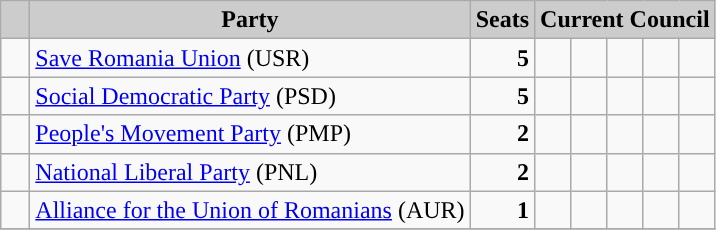<table class="wikitable">
<tr>
<th style="background:#ccc">   </th>
<th style="background:#ccc">Party</th>
<th style="background:#ccc">Seats</th>
<th style="background:#ccc" colspan="5">Current Council</th>
</tr>
<tr>
<td>  </td>
<td><a href='#'>Save Romania Union</a> (USR)</td>
<td style="text-align: right"><strong>5</strong></td>
<td>  </td>
<td>  </td>
<td>  </td>
<td>  </td>
<td>  </td>
</tr>
<tr>
<td>  </td>
<td><a href='#'>Social Democratic Party</a> (PSD)</td>
<td style="text-align: right"><strong>5</strong></td>
<td>  </td>
<td>  </td>
<td>  </td>
<td>  </td>
<td>  </td>
</tr>
<tr>
<td>  </td>
<td><a href='#'>People's Movement Party</a> (PMP)</td>
<td style="text-align: right"><strong>2</strong></td>
<td>  </td>
<td>  </td>
<td> </td>
<td> </td>
<td> </td>
</tr>
<tr>
<td>  </td>
<td><a href='#'>National Liberal Party</a> (PNL)</td>
<td style="text-align: right"><strong>2</strong></td>
<td>  </td>
<td>  </td>
<td> </td>
<td> </td>
<td> </td>
</tr>
<tr>
<td style="background:"> </td>
<td><a href='#'>Alliance for the Union of Romanians</a> (AUR)</td>
<td style="text-align: right"><strong>1</strong></td>
<td style="background:"> </td>
<td> </td>
<td> </td>
<td> </td>
<td> </td>
</tr>
<tr>
</tr>
</table>
